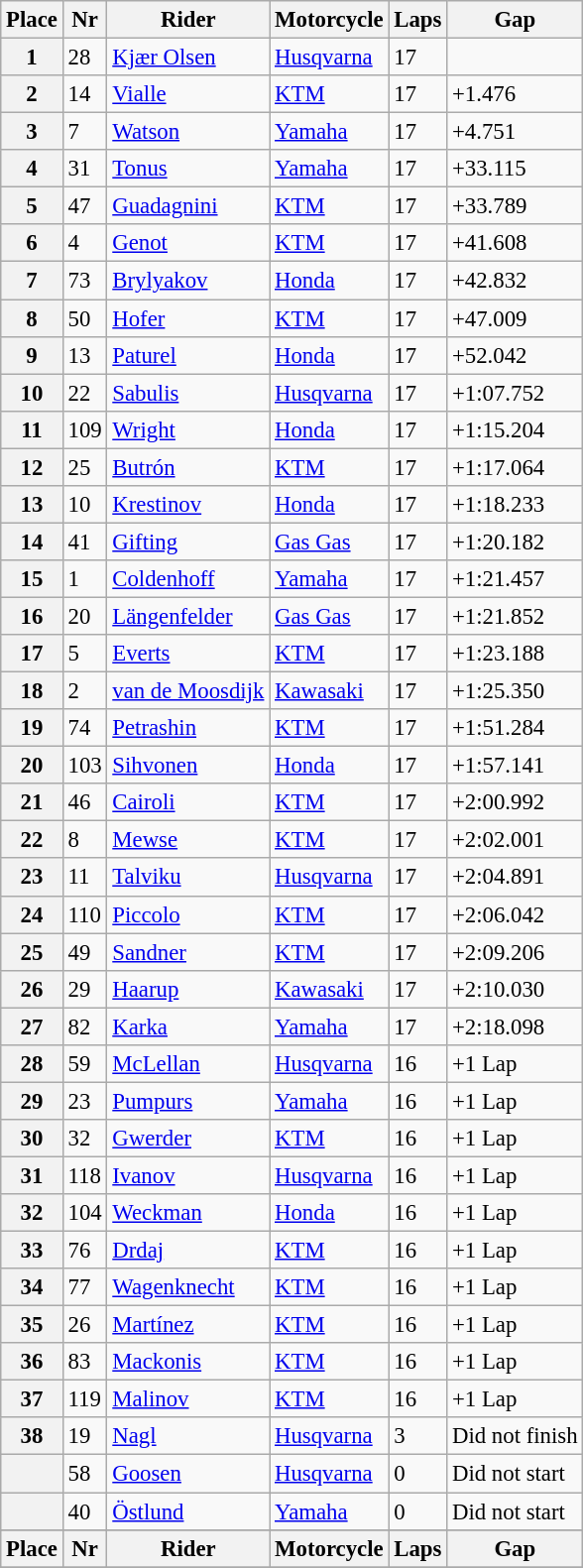<table class="wikitable" style="font-size: 95%">
<tr>
<th>Place</th>
<th>Nr</th>
<th>Rider</th>
<th>Motorcycle</th>
<th>Laps</th>
<th>Gap</th>
</tr>
<tr>
<th>1</th>
<td>28</td>
<td> <a href='#'>Kjær Olsen</a></td>
<td><a href='#'>Husqvarna</a></td>
<td>17</td>
<td></td>
</tr>
<tr>
<th>2</th>
<td>14</td>
<td> <a href='#'>Vialle</a></td>
<td><a href='#'>KTM</a></td>
<td>17</td>
<td>+1.476</td>
</tr>
<tr>
<th>3</th>
<td>7</td>
<td> <a href='#'>Watson</a></td>
<td><a href='#'>Yamaha</a></td>
<td>17</td>
<td>+4.751</td>
</tr>
<tr>
<th>4</th>
<td>31</td>
<td> <a href='#'>Tonus</a></td>
<td><a href='#'>Yamaha</a></td>
<td>17</td>
<td>+33.115</td>
</tr>
<tr>
<th>5</th>
<td>47</td>
<td> <a href='#'>Guadagnini</a></td>
<td><a href='#'>KTM</a></td>
<td>17</td>
<td>+33.789</td>
</tr>
<tr>
<th>6</th>
<td>4</td>
<td> <a href='#'>Genot</a></td>
<td><a href='#'>KTM</a></td>
<td>17</td>
<td>+41.608</td>
</tr>
<tr>
<th>7</th>
<td>73</td>
<td> <a href='#'>Brylyakov</a></td>
<td><a href='#'>Honda</a></td>
<td>17</td>
<td>+42.832</td>
</tr>
<tr>
<th>8</th>
<td>50</td>
<td> <a href='#'>Hofer</a></td>
<td><a href='#'>KTM</a></td>
<td>17</td>
<td>+47.009</td>
</tr>
<tr>
<th>9</th>
<td>13</td>
<td> <a href='#'>Paturel</a></td>
<td><a href='#'>Honda</a></td>
<td>17</td>
<td>+52.042</td>
</tr>
<tr>
<th>10</th>
<td>22</td>
<td> <a href='#'>Sabulis</a></td>
<td><a href='#'>Husqvarna</a></td>
<td>17</td>
<td>+1:07.752</td>
</tr>
<tr>
<th>11</th>
<td>109</td>
<td> <a href='#'>Wright</a></td>
<td><a href='#'>Honda</a></td>
<td>17</td>
<td>+1:15.204</td>
</tr>
<tr>
<th>12</th>
<td>25</td>
<td> <a href='#'>Butrón</a></td>
<td><a href='#'>KTM</a></td>
<td>17</td>
<td>+1:17.064</td>
</tr>
<tr>
<th>13</th>
<td>10</td>
<td> <a href='#'>Krestinov</a></td>
<td><a href='#'>Honda</a></td>
<td>17</td>
<td>+1:18.233</td>
</tr>
<tr>
<th>14</th>
<td>41</td>
<td> <a href='#'>Gifting</a></td>
<td><a href='#'>Gas Gas</a></td>
<td>17</td>
<td>+1:20.182</td>
</tr>
<tr>
<th>15</th>
<td>1</td>
<td> <a href='#'>Coldenhoff</a></td>
<td><a href='#'>Yamaha</a></td>
<td>17</td>
<td>+1:21.457</td>
</tr>
<tr>
<th>16</th>
<td>20</td>
<td> <a href='#'>Längenfelder</a></td>
<td><a href='#'>Gas Gas</a></td>
<td>17</td>
<td>+1:21.852</td>
</tr>
<tr>
<th>17</th>
<td>5</td>
<td> <a href='#'>Everts</a></td>
<td><a href='#'>KTM</a></td>
<td>17</td>
<td>+1:23.188</td>
</tr>
<tr>
<th>18</th>
<td>2</td>
<td> <a href='#'>van de Moosdijk</a></td>
<td><a href='#'>Kawasaki</a></td>
<td>17</td>
<td>+1:25.350</td>
</tr>
<tr>
<th>19</th>
<td>74</td>
<td> <a href='#'>Petrashin</a></td>
<td><a href='#'>KTM</a></td>
<td>17</td>
<td>+1:51.284</td>
</tr>
<tr>
<th>20</th>
<td>103</td>
<td> <a href='#'>Sihvonen</a></td>
<td><a href='#'>Honda</a></td>
<td>17</td>
<td>+1:57.141</td>
</tr>
<tr>
<th>21</th>
<td>46</td>
<td> <a href='#'>Cairoli</a></td>
<td><a href='#'>KTM</a></td>
<td>17</td>
<td>+2:00.992</td>
</tr>
<tr>
<th>22</th>
<td>8</td>
<td> <a href='#'>Mewse</a></td>
<td><a href='#'>KTM</a></td>
<td>17</td>
<td>+2:02.001</td>
</tr>
<tr>
<th>23</th>
<td>11</td>
<td> <a href='#'>Talviku</a></td>
<td><a href='#'>Husqvarna</a></td>
<td>17</td>
<td>+2:04.891</td>
</tr>
<tr>
<th>24</th>
<td>110</td>
<td> <a href='#'>Piccolo</a></td>
<td><a href='#'>KTM</a></td>
<td>17</td>
<td>+2:06.042</td>
</tr>
<tr>
<th>25</th>
<td>49</td>
<td> <a href='#'>Sandner</a></td>
<td><a href='#'>KTM</a></td>
<td>17</td>
<td>+2:09.206</td>
</tr>
<tr>
<th>26</th>
<td>29</td>
<td> <a href='#'>Haarup</a></td>
<td><a href='#'>Kawasaki</a></td>
<td>17</td>
<td>+2:10.030</td>
</tr>
<tr>
<th>27</th>
<td>82</td>
<td> <a href='#'>Karka</a></td>
<td><a href='#'>Yamaha</a></td>
<td>17</td>
<td>+2:18.098</td>
</tr>
<tr>
<th>28</th>
<td>59</td>
<td> <a href='#'>McLellan</a></td>
<td><a href='#'>Husqvarna</a></td>
<td>16</td>
<td>+1 Lap</td>
</tr>
<tr>
<th>29</th>
<td>23</td>
<td> <a href='#'>Pumpurs</a></td>
<td><a href='#'>Yamaha</a></td>
<td>16</td>
<td>+1 Lap</td>
</tr>
<tr>
<th>30</th>
<td>32</td>
<td> <a href='#'>Gwerder</a></td>
<td><a href='#'>KTM</a></td>
<td>16</td>
<td>+1 Lap</td>
</tr>
<tr>
<th>31</th>
<td>118</td>
<td> <a href='#'>Ivanov</a></td>
<td><a href='#'>Husqvarna</a></td>
<td>16</td>
<td>+1 Lap</td>
</tr>
<tr>
<th>32</th>
<td>104</td>
<td> <a href='#'>Weckman</a></td>
<td><a href='#'>Honda</a></td>
<td>16</td>
<td>+1 Lap</td>
</tr>
<tr>
<th>33</th>
<td>76</td>
<td> <a href='#'>Drdaj</a></td>
<td><a href='#'>KTM</a></td>
<td>16</td>
<td>+1 Lap</td>
</tr>
<tr>
<th>34</th>
<td>77</td>
<td> <a href='#'>Wagenknecht</a></td>
<td><a href='#'>KTM</a></td>
<td>16</td>
<td>+1 Lap</td>
</tr>
<tr>
<th>35</th>
<td>26</td>
<td> <a href='#'>Martínez</a></td>
<td><a href='#'>KTM</a></td>
<td>16</td>
<td>+1 Lap</td>
</tr>
<tr>
<th>36</th>
<td>83</td>
<td> <a href='#'>Mackonis</a></td>
<td><a href='#'>KTM</a></td>
<td>16</td>
<td>+1 Lap</td>
</tr>
<tr>
<th>37</th>
<td>119</td>
<td> <a href='#'>Malinov</a></td>
<td><a href='#'>KTM</a></td>
<td>16</td>
<td>+1 Lap</td>
</tr>
<tr>
<th>38</th>
<td>19</td>
<td> <a href='#'>Nagl</a></td>
<td><a href='#'>Husqvarna</a></td>
<td>3</td>
<td>Did not finish</td>
</tr>
<tr>
<th></th>
<td>58</td>
<td> <a href='#'>Goosen</a></td>
<td><a href='#'>Husqvarna</a></td>
<td>0</td>
<td>Did not start</td>
</tr>
<tr>
<th></th>
<td>40</td>
<td> <a href='#'>Östlund</a></td>
<td><a href='#'>Yamaha</a></td>
<td>0</td>
<td>Did not start</td>
</tr>
<tr>
</tr>
<tr>
<th>Place</th>
<th>Nr</th>
<th>Rider</th>
<th>Motorcycle</th>
<th>Laps</th>
<th>Gap</th>
</tr>
<tr>
</tr>
</table>
